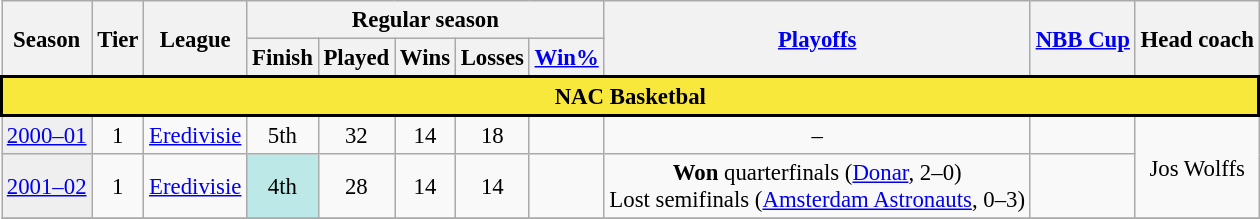<table class="wikitable plainrowheaders" style="text-align:center; font-size:95%" summary="Season (sortable), Team, Conference, Conference finish (sortable), Division, Division finish (sortable), Wins (sortable), Losses (sortable), Win% (sortable), GB (sortable), Playoffs, Awards and Head coach">
<tr>
<th scope="col" rowspan=2>Season</th>
<th scope="col" rowspan=2>Tier</th>
<th scope="col" rowspan=2>League</th>
<th scope="col" colspan=5>Regular season</th>
<th scope="col" rowspan=2><a href='#'>Playoffs</a></th>
<th scope="col" rowspan=2><a href='#'>NBB Cup</a></th>
<th scope="col" rowspan=2>Head coach</th>
</tr>
<tr>
<th scope="col">Finish</th>
<th scope="col">Played</th>
<th scope="col">Wins</th>
<th scope="col">Losses</th>
<th scope="col"><a href='#'>Win%</a></th>
</tr>
<tr class="sortbottom">
<td colspan="12" class=unsortable align=center style="border:2px solid black; background-color:#F8E83B"><span><strong>NAC Basketbal</strong></span></td>
</tr>
<tr>
<td style="background:#efefef;"><a href='#'>2000–01</a></td>
<td>1</td>
<td><a href='#'>Eredivisie</a></td>
<td>5th</td>
<td>32</td>
<td>14</td>
<td>18</td>
<td></td>
<td>–</td>
<td></td>
<td rowspan=2>Jos Wolffs</td>
</tr>
<tr>
<td style="background:#efefef;"><a href='#'>2001–02</a></td>
<td>1</td>
<td><a href='#'>Eredivisie</a></td>
<td bgcolor=bce8e8>4th</td>
<td>28</td>
<td>14</td>
<td>14</td>
<td></td>
<td><strong>Won</strong> quarterfinals (<a href='#'>Donar</a>, 2–0)<br>Lost semifinals (<a href='#'>Amsterdam Astronauts</a>, 0–3)</td>
<td></td>
</tr>
<tr>
</tr>
</table>
